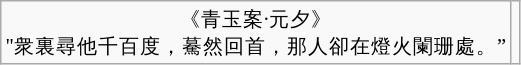<table class="wikitable" style="font-size: 85%; border: gray solid 1px; border-collapse: collapse; text-align: center;" cellspacing="4" cellpadding="4" border="1">
<tr>
<td>《青玉案·元夕》<br>"衆裏尋他千百度，驀然回首，那人卻在燈火闌珊處。”</td>
<td></td>
</tr>
</table>
